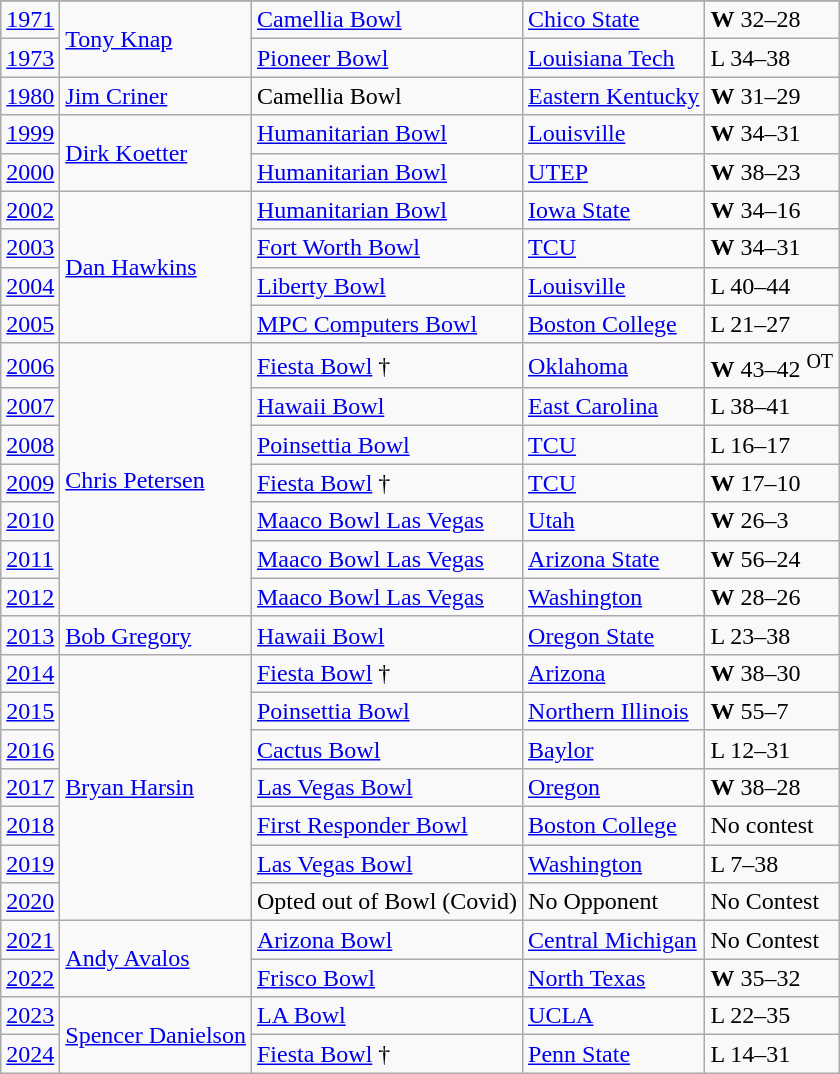<table class="wikitable">
<tr>
</tr>
<tr>
<td><a href='#'>1971</a></td>
<td rowspan="2"><a href='#'>Tony Knap</a></td>
<td><a href='#'>Camellia Bowl</a></td>
<td><a href='#'>Chico State</a></td>
<td><strong>W</strong> 32–28</td>
</tr>
<tr>
<td><a href='#'>1973</a></td>
<td><a href='#'>Pioneer Bowl</a></td>
<td><a href='#'>Louisiana Tech</a></td>
<td>L 34–38</td>
</tr>
<tr>
<td><a href='#'>1980</a></td>
<td><a href='#'>Jim Criner</a></td>
<td>Camellia Bowl</td>
<td><a href='#'>Eastern Kentucky</a></td>
<td><strong>W</strong> 31–29</td>
</tr>
<tr>
<td><a href='#'>1999</a></td>
<td rowspan="2"><a href='#'>Dirk Koetter</a></td>
<td><a href='#'>Humanitarian Bowl</a></td>
<td><a href='#'>Louisville</a></td>
<td><strong>W</strong> 34–31</td>
</tr>
<tr>
<td><a href='#'>2000</a></td>
<td><a href='#'>Humanitarian Bowl</a></td>
<td><a href='#'>UTEP</a></td>
<td><strong>W</strong> 38–23</td>
</tr>
<tr>
<td><a href='#'>2002</a></td>
<td rowspan="4"><a href='#'>Dan Hawkins</a></td>
<td><a href='#'>Humanitarian Bowl</a></td>
<td><a href='#'>Iowa State</a></td>
<td><strong>W</strong> 34–16</td>
</tr>
<tr>
<td><a href='#'>2003</a></td>
<td><a href='#'>Fort Worth Bowl</a></td>
<td><a href='#'>TCU</a></td>
<td><strong>W</strong> 34–31</td>
</tr>
<tr>
<td><a href='#'>2004</a></td>
<td><a href='#'>Liberty Bowl</a></td>
<td><a href='#'>Louisville</a></td>
<td>L 40–44</td>
</tr>
<tr>
<td><a href='#'>2005</a></td>
<td><a href='#'>MPC Computers Bowl</a></td>
<td><a href='#'>Boston College</a></td>
<td>L 21–27</td>
</tr>
<tr>
<td><a href='#'>2006</a></td>
<td rowspan="7"><a href='#'>Chris Petersen</a></td>
<td><a href='#'>Fiesta Bowl</a> †</td>
<td><a href='#'>Oklahoma</a></td>
<td><strong>W</strong> 43–42 <sup>OT</sup></td>
</tr>
<tr>
<td><a href='#'>2007</a></td>
<td><a href='#'>Hawaii Bowl</a></td>
<td><a href='#'>East Carolina</a></td>
<td>L 38–41</td>
</tr>
<tr>
<td><a href='#'>2008</a></td>
<td><a href='#'>Poinsettia Bowl</a></td>
<td><a href='#'>TCU</a></td>
<td>L 16–17</td>
</tr>
<tr>
<td><a href='#'>2009</a></td>
<td><a href='#'>Fiesta Bowl</a> †</td>
<td><a href='#'>TCU</a></td>
<td><strong>W</strong> 17–10</td>
</tr>
<tr>
<td><a href='#'>2010</a></td>
<td><a href='#'>Maaco Bowl Las Vegas</a></td>
<td><a href='#'>Utah</a></td>
<td><strong>W</strong> 26–3</td>
</tr>
<tr>
<td><a href='#'>2011</a></td>
<td><a href='#'>Maaco Bowl Las Vegas</a></td>
<td><a href='#'>Arizona State</a></td>
<td><strong>W</strong> 56–24</td>
</tr>
<tr>
<td><a href='#'>2012</a></td>
<td><a href='#'>Maaco Bowl Las Vegas</a></td>
<td><a href='#'>Washington</a></td>
<td><strong>W</strong> 28–26</td>
</tr>
<tr>
<td><a href='#'>2013</a></td>
<td><a href='#'>Bob Gregory</a></td>
<td><a href='#'>Hawaii Bowl</a></td>
<td><a href='#'>Oregon State</a></td>
<td>L 23–38</td>
</tr>
<tr>
<td><a href='#'>2014</a></td>
<td rowspan="7"><a href='#'>Bryan Harsin</a></td>
<td><a href='#'>Fiesta Bowl</a> †</td>
<td><a href='#'>Arizona</a></td>
<td><strong>W</strong> 38–30</td>
</tr>
<tr>
<td><a href='#'>2015</a></td>
<td><a href='#'>Poinsettia Bowl</a></td>
<td><a href='#'>Northern Illinois</a></td>
<td><strong>W</strong> 55–7</td>
</tr>
<tr>
<td><a href='#'>2016</a></td>
<td><a href='#'>Cactus Bowl</a></td>
<td><a href='#'>Baylor</a></td>
<td>L 12–31</td>
</tr>
<tr>
<td><a href='#'>2017</a></td>
<td><a href='#'>Las Vegas Bowl</a></td>
<td><a href='#'>Oregon</a></td>
<td><strong>W</strong> 38–28</td>
</tr>
<tr>
<td><a href='#'>2018</a></td>
<td><a href='#'>First Responder Bowl</a></td>
<td><a href='#'>Boston College</a></td>
<td>No contest</td>
</tr>
<tr>
<td><a href='#'>2019</a></td>
<td><a href='#'>Las Vegas Bowl</a></td>
<td><a href='#'>Washington</a></td>
<td>L 7–38</td>
</tr>
<tr>
<td><a href='#'>2020</a></td>
<td>Opted out of Bowl (Covid)</td>
<td No Opponent>No Opponent</td>
<td>No Contest</td>
</tr>
<tr>
<td><a href='#'>2021</a></td>
<td rowspan="2"><a href='#'>Andy Avalos</a></td>
<td><a href='#'>Arizona Bowl</a></td>
<td><a href='#'>Central Michigan</a></td>
<td>No Contest</td>
</tr>
<tr>
<td><a href='#'>2022</a></td>
<td><a href='#'>Frisco Bowl</a></td>
<td><a href='#'>North Texas</a></td>
<td><strong>W</strong> 35–32</td>
</tr>
<tr>
<td><a href='#'>2023</a></td>
<td rowspan="2"><a href='#'>Spencer Danielson</a></td>
<td><a href='#'>LA Bowl</a></td>
<td><a href='#'>UCLA</a></td>
<td>L 22–35</td>
</tr>
<tr>
<td><a href='#'>2024</a></td>
<td><a href='#'>Fiesta Bowl</a> †</td>
<td><a href='#'>Penn State</a></td>
<td>L 14–31</td>
</tr>
</table>
